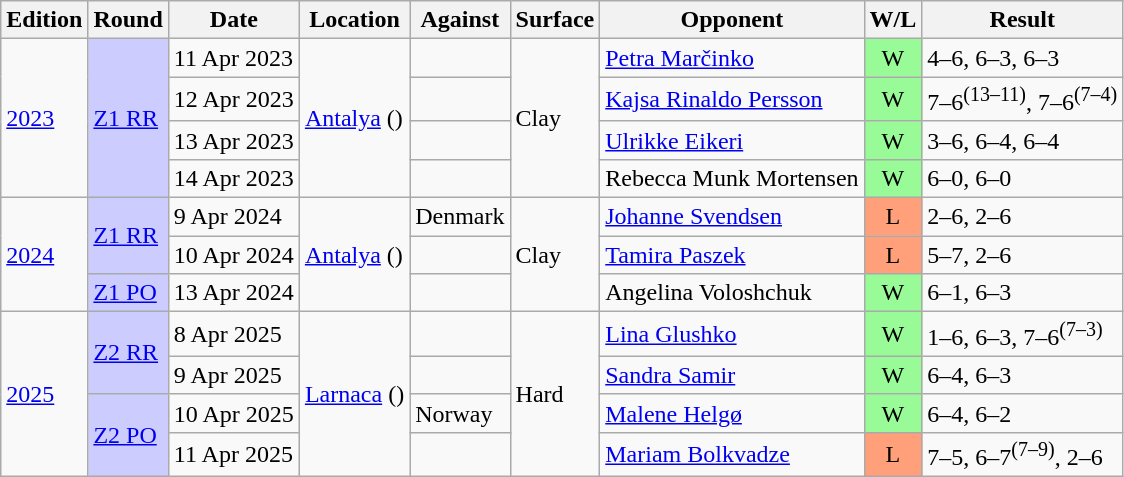<table class="wikitable">
<tr>
<th>Edition</th>
<th>Round</th>
<th>Date</th>
<th>Location</th>
<th>Against</th>
<th>Surface</th>
<th>Opponent</th>
<th>W/L</th>
<th>Result</th>
</tr>
<tr>
<td rowspan=4><a href='#'>2023</a></td>
<td rowspan=4 bgcolor=#ccf><a href='#'>Z1 RR</a></td>
<td>11 Apr 2023</td>
<td rowspan=4><a href='#'>Antalya</a> ()</td>
<td></td>
<td rowspan=4>Clay</td>
<td><a href='#'>Petra Marčinko</a></td>
<td bgcolor=#98FB98 align=center>W</td>
<td>4–6, 6–3, 6–3</td>
</tr>
<tr>
<td>12 Apr 2023</td>
<td></td>
<td><a href='#'>Kajsa Rinaldo Persson</a></td>
<td bgcolor=#98FB98 align=center>W</td>
<td>7–6<sup>(13–11)</sup>, 7–6<sup>(7–4)</sup></td>
</tr>
<tr>
<td>13 Apr 2023</td>
<td></td>
<td><a href='#'>Ulrikke Eikeri</a></td>
<td bgcolor=#98FB98 align=center>W</td>
<td>3–6, 6–4, 6–4</td>
</tr>
<tr>
<td>14 Apr 2023</td>
<td></td>
<td>Rebecca Munk Mortensen</td>
<td bgcolor=#98FB98 align=center>W</td>
<td>6–0, 6–0</td>
</tr>
<tr>
<td rowspan=3><a href='#'>2024</a></td>
<td rowspan=2 bgcolor=#ccf><a href='#'>Z1 RR</a></td>
<td>9 Apr 2024</td>
<td rowspan=3><a href='#'>Antalya</a> ()</td>
<td> Denmark</td>
<td rowspan=3>Clay</td>
<td><a href='#'>Johanne Svendsen</a></td>
<td bgcolor=#FFA07A align=center>L</td>
<td>2–6, 2–6</td>
</tr>
<tr>
<td>10 Apr 2024</td>
<td></td>
<td><a href='#'>Tamira Paszek</a></td>
<td bgcolor=#FFA07A align=center>L</td>
<td>5–7, 2–6</td>
</tr>
<tr>
<td bgcolor=#ccf><a href='#'>Z1 PO</a></td>
<td>13 Apr 2024</td>
<td></td>
<td>Angelina Voloshchuk</td>
<td bgcolor=#98FB98 align=center>W</td>
<td>6–1, 6–3</td>
</tr>
<tr>
<td rowspan=4><a href='#'>2025</a></td>
<td rowspan=2 bgcolor=#ccf><a href='#'>Z2 RR</a></td>
<td>8 Apr 2025</td>
<td rowspan=4><a href='#'>Larnaca</a> ()</td>
<td></td>
<td rowspan=4>Hard</td>
<td><a href='#'>Lina Glushko</a></td>
<td bgcolor=#98FB98 align=center>W</td>
<td>1–6, 6–3, 7–6<sup>(7–3)</sup></td>
</tr>
<tr>
<td>9 Apr 2025</td>
<td></td>
<td><a href='#'>Sandra Samir</a></td>
<td bgcolor=#98FB98 align=center>W</td>
<td>6–4, 6–3</td>
</tr>
<tr>
<td rowspan=2 bgcolor=#ccf><a href='#'>Z2 PO</a></td>
<td>10 Apr 2025</td>
<td> Norway</td>
<td><a href='#'>Malene Helgø</a></td>
<td bgcolor=#98FB98 align=center>W</td>
<td>6–4, 6–2</td>
</tr>
<tr>
<td>11 Apr 2025</td>
<td></td>
<td><a href='#'>Mariam Bolkvadze</a></td>
<td bgcolor=#FFA07A align=center>L</td>
<td>7–5, 6–7<sup>(7–9)</sup>, 2–6</td>
</tr>
</table>
